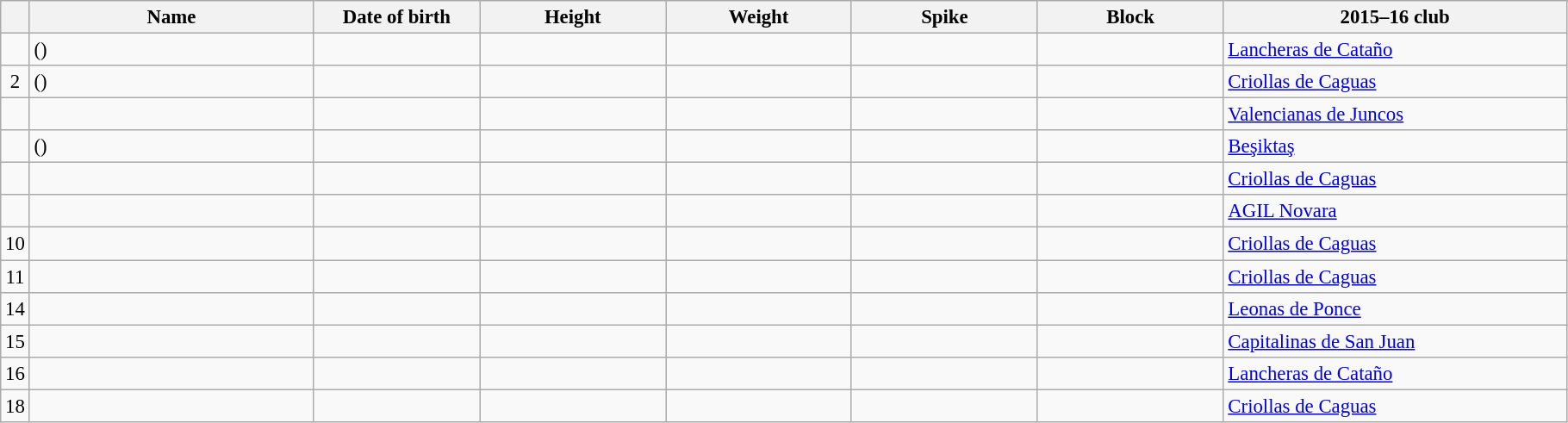<table class="wikitable sortable" style="font-size:95%; text-align:center;">
<tr>
<th></th>
<th style="width:14em">Name</th>
<th style="width:8em">Date of birth</th>
<th style="width:9em">Height</th>
<th style="width:9em">Weight</th>
<th style="width:9em">Spike</th>
<th style="width:9em">Block</th>
<th style="width:17em">2015–16 club</th>
</tr>
<tr>
<td></td>
<td align=left> ()</td>
<td align=right></td>
<td></td>
<td></td>
<td></td>
<td></td>
<td align=left> <a href='#'>Lancheras de Cataño</a></td>
</tr>
<tr>
<td>2</td>
<td align=left> ()</td>
<td align=right></td>
<td></td>
<td></td>
<td></td>
<td></td>
<td align=left> <a href='#'>Criollas de Caguas</a></td>
</tr>
<tr>
<td></td>
<td align=left></td>
<td align=right></td>
<td></td>
<td></td>
<td></td>
<td></td>
<td align=left> <a href='#'>Valencianas de Juncos</a></td>
</tr>
<tr>
<td></td>
<td align=left> ()</td>
<td align=right></td>
<td></td>
<td></td>
<td></td>
<td></td>
<td align=left> <a href='#'>Beşiktaş</a></td>
</tr>
<tr>
<td></td>
<td align=left></td>
<td align=right></td>
<td></td>
<td></td>
<td></td>
<td></td>
<td align=left> <a href='#'>Criollas de Caguas</a></td>
</tr>
<tr>
<td></td>
<td align=left></td>
<td align=right></td>
<td></td>
<td></td>
<td></td>
<td></td>
<td align=left> <a href='#'>AGIL Novara</a></td>
</tr>
<tr>
<td>10</td>
<td align=left></td>
<td align=right></td>
<td></td>
<td></td>
<td></td>
<td></td>
<td align=left> <a href='#'>Criollas de Caguas</a></td>
</tr>
<tr>
<td>11</td>
<td align=left></td>
<td align=right></td>
<td></td>
<td></td>
<td></td>
<td></td>
<td align=left> <a href='#'>Criollas de Caguas</a></td>
</tr>
<tr>
<td>14</td>
<td align=left></td>
<td align=right></td>
<td></td>
<td></td>
<td></td>
<td></td>
<td align=left> <a href='#'>Leonas de Ponce</a></td>
</tr>
<tr>
<td>15</td>
<td align=left></td>
<td align=right></td>
<td></td>
<td></td>
<td></td>
<td></td>
<td align=left> <a href='#'>Capitalinas de San Juan</a></td>
</tr>
<tr>
<td>16</td>
<td align=left></td>
<td align=right></td>
<td></td>
<td></td>
<td></td>
<td></td>
<td align=left> <a href='#'>Lancheras de Cataño</a></td>
</tr>
<tr>
<td>18</td>
<td align=left></td>
<td align=right></td>
<td></td>
<td></td>
<td></td>
<td></td>
<td align=left> <a href='#'>Criollas de Caguas</a></td>
</tr>
</table>
